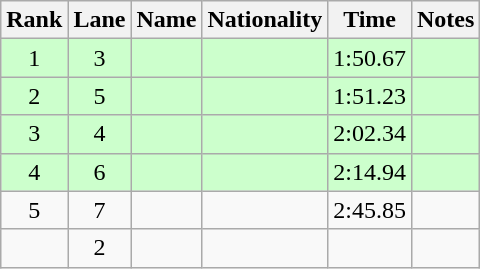<table class="wikitable sortable" style="text-align:center">
<tr>
<th>Rank</th>
<th>Lane</th>
<th>Name</th>
<th>Nationality</th>
<th>Time</th>
<th>Notes</th>
</tr>
<tr bgcolor=ccffcc>
<td>1</td>
<td>3</td>
<td align=left></td>
<td align=left></td>
<td>1:50.67</td>
<td><strong></strong> <strong></strong></td>
</tr>
<tr bgcolor=ccffcc>
<td>2</td>
<td>5</td>
<td align=left></td>
<td align=left></td>
<td>1:51.23</td>
<td><strong></strong></td>
</tr>
<tr bgcolor=ccffcc>
<td>3</td>
<td>4</td>
<td align=left></td>
<td align=left></td>
<td>2:02.34</td>
<td><strong></strong></td>
</tr>
<tr bgcolor=ccffcc>
<td>4</td>
<td>6</td>
<td align=left></td>
<td align=left></td>
<td>2:14.94</td>
<td><strong></strong></td>
</tr>
<tr>
<td>5</td>
<td>7</td>
<td align=left></td>
<td align=left></td>
<td>2:45.85</td>
<td></td>
</tr>
<tr>
<td></td>
<td>2</td>
<td align=left></td>
<td align=left></td>
<td></td>
<td><strong></strong></td>
</tr>
</table>
